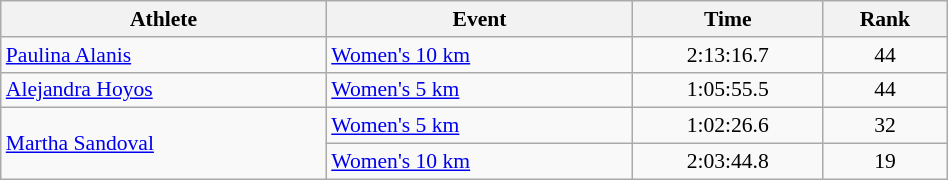<table class="wikitable" style="text-align:center; font-size:90%; width:50%;">
<tr>
<th>Athlete</th>
<th>Event</th>
<th>Time</th>
<th>Rank</th>
</tr>
<tr>
<td align=left><a href='#'>Paulina Alanis</a></td>
<td align=left><a href='#'>Women's 10 km</a></td>
<td>2:13:16.7</td>
<td>44</td>
</tr>
<tr>
<td align=left><a href='#'>Alejandra Hoyos</a></td>
<td align=left><a href='#'>Women's 5 km</a></td>
<td>1:05:55.5</td>
<td>44</td>
</tr>
<tr>
<td align=left rowspan=2><a href='#'>Martha Sandoval</a></td>
<td align=left><a href='#'>Women's 5 km</a></td>
<td>1:02:26.6</td>
<td>32</td>
</tr>
<tr>
<td align=left><a href='#'>Women's 10 km</a></td>
<td>2:03:44.8</td>
<td>19</td>
</tr>
</table>
